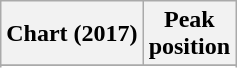<table class="wikitable sortable plainrowheaders" style="text-align:center">
<tr>
<th scope="col">Chart (2017)</th>
<th scope="col">Peak<br> position</th>
</tr>
<tr>
</tr>
<tr>
</tr>
<tr>
</tr>
<tr>
</tr>
<tr>
</tr>
<tr>
</tr>
<tr>
</tr>
<tr>
</tr>
<tr>
</tr>
<tr>
</tr>
<tr>
</tr>
</table>
